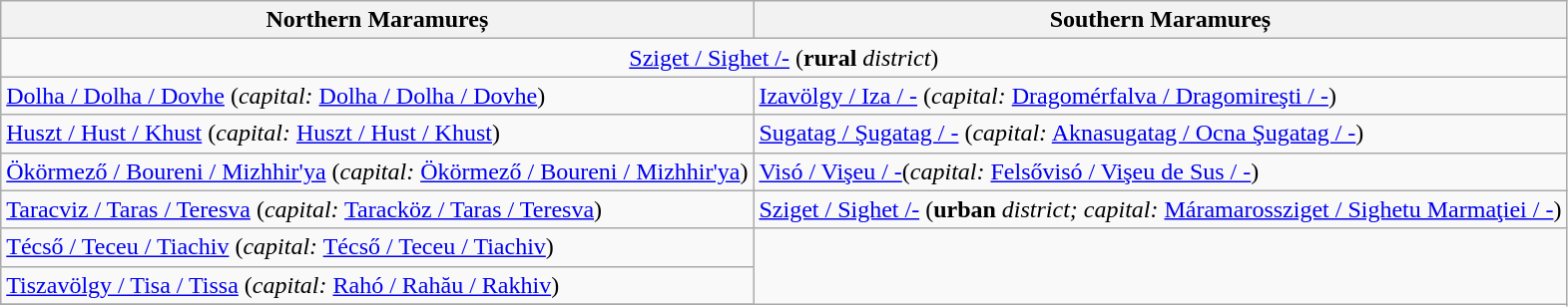<table class="wikitable">
<tr>
<th>Northern Maramureș</th>
<th>Southern Maramureș</th>
</tr>
<tr>
<td colspan=2 align=center><a href='#'>Sziget / Sighet /-</a> (<strong>rural</strong> <em>district</em>)</td>
</tr>
<tr>
<td><a href='#'>Dolha / Dolha / Dovhe</a> (<em>capital:</em> <a href='#'>Dolha / Dolha / Dovhe</a>)</td>
<td><a href='#'>Izavölgy / Iza / -</a> (<em>capital:</em> <a href='#'>Dragomérfalva / Dragomireşti / -</a>)</td>
</tr>
<tr>
<td><a href='#'>Huszt / Hust / Khust</a> (<em>capital:</em> <a href='#'>Huszt / Hust / Khust</a>)</td>
<td><a href='#'>Sugatag / Şugatag / -</a> (<em>capital:</em> <a href='#'>Aknasugatag / Ocna Şugatag / -</a>)</td>
</tr>
<tr>
<td><a href='#'>Ökörmező / Boureni / Mizhhir'ya</a> (<em>capital:</em> <a href='#'>Ökörmező / Boureni / Mizhhir'ya</a>)</td>
<td><a href='#'>Visó / Vişeu / -</a>(<em>capital:</em> <a href='#'>Felsővisó / Vişeu de Sus / -</a>)</td>
</tr>
<tr>
<td><a href='#'>Taracviz / Taras / Teresva</a> (<em>capital:</em> <a href='#'>Taracköz / Taras / Teresva</a>)</td>
<td><a href='#'>Sziget / Sighet /-</a> (<strong>urban</strong> <em>district; capital:</em> <a href='#'>Máramarossziget / Sighetu Marmaţiei / -</a>)</td>
</tr>
<tr>
<td><a href='#'>Técső / Teceu / Tiachiv</a> (<em>capital:</em> <a href='#'>Técső / Teceu / Tiachiv</a>)</td>
</tr>
<tr>
<td><a href='#'>Tiszavölgy / Tisa / Tissa</a> (<em>capital:</em> <a href='#'>Rahó / Rahău / Rakhiv</a>)</td>
</tr>
<tr>
</tr>
</table>
